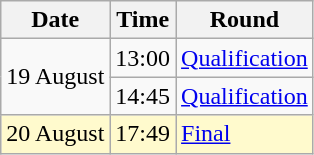<table class="wikitable">
<tr>
<th>Date</th>
<th>Time</th>
<th>Round</th>
</tr>
<tr>
<td rowspan=2>19 August</td>
<td>13:00</td>
<td><a href='#'>Qualification</a></td>
</tr>
<tr>
<td>14:45</td>
<td><a href='#'>Qualification</a></td>
</tr>
<tr style=background:lemonchiffon>
<td>20 August</td>
<td>17:49</td>
<td><a href='#'>Final</a></td>
</tr>
</table>
